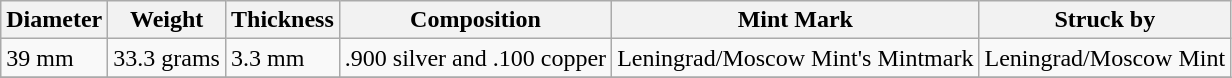<table class="wikitable">
<tr>
<th>Diameter</th>
<th>Weight</th>
<th>Thickness</th>
<th>Composition</th>
<th>Mint Mark</th>
<th>Struck by</th>
</tr>
<tr>
<td>39 mm</td>
<td>33.3 grams</td>
<td>3.3 mm</td>
<td>.900 silver and .100 copper</td>
<td>Leningrad/Moscow Mint's Mintmark</td>
<td>Leningrad/Moscow Mint</td>
</tr>
<tr>
</tr>
</table>
